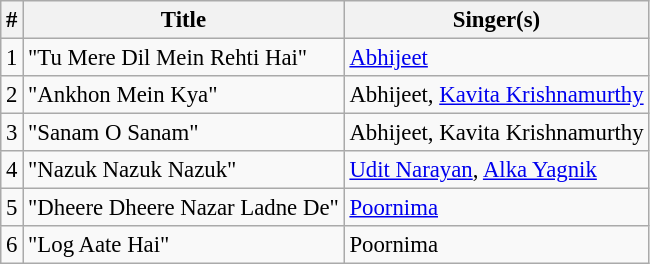<table class="wikitable" style="font-size:95%;">
<tr>
<th>#</th>
<th>Title</th>
<th>Singer(s)</th>
</tr>
<tr>
<td>1</td>
<td>"Tu Mere Dil Mein Rehti Hai"</td>
<td><a href='#'>Abhijeet</a></td>
</tr>
<tr>
<td>2</td>
<td>"Ankhon Mein Kya"</td>
<td>Abhijeet, <a href='#'>Kavita Krishnamurthy</a></td>
</tr>
<tr>
<td>3</td>
<td>"Sanam O Sanam"</td>
<td>Abhijeet, Kavita Krishnamurthy</td>
</tr>
<tr>
<td>4</td>
<td>"Nazuk Nazuk Nazuk"</td>
<td><a href='#'>Udit Narayan</a>, <a href='#'>Alka Yagnik</a></td>
</tr>
<tr>
<td>5</td>
<td>"Dheere Dheere Nazar Ladne De"</td>
<td><a href='#'>Poornima</a></td>
</tr>
<tr>
<td>6</td>
<td>"Log Aate Hai"</td>
<td>Poornima</td>
</tr>
</table>
